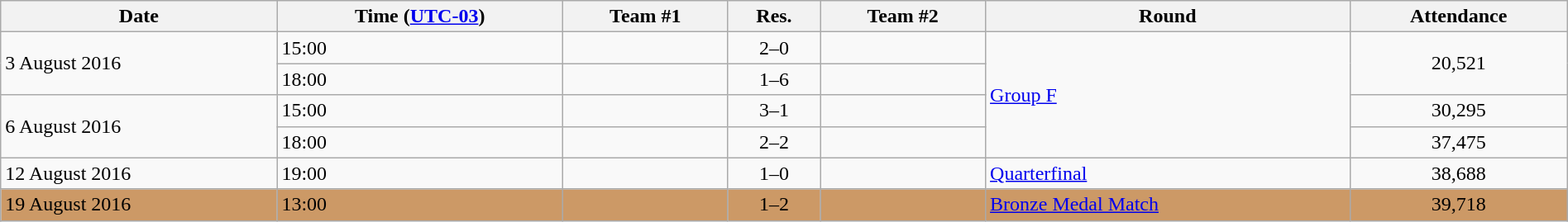<table class="wikitable" style="text-align:left; width:100%;">
<tr>
<th>Date</th>
<th>Time (<a href='#'>UTC-03</a>)</th>
<th>Team #1</th>
<th>Res.</th>
<th>Team #2</th>
<th>Round</th>
<th>Attendance</th>
</tr>
<tr>
<td rowspan=2>3 August 2016</td>
<td>15:00</td>
<td></td>
<td style="text-align:center;">2–0</td>
<td></td>
<td rowspan=4><a href='#'>Group F</a></td>
<td rowspan=2 style="text-align:center;">20,521</td>
</tr>
<tr>
<td>18:00</td>
<td></td>
<td style="text-align:center;">1–6</td>
<td></td>
</tr>
<tr>
<td rowspan=2>6 August 2016</td>
<td>15:00</td>
<td></td>
<td style="text-align:center;">3–1</td>
<td></td>
<td style="text-align:center;">30,295</td>
</tr>
<tr>
<td>18:00</td>
<td></td>
<td style="text-align:center;">2–2</td>
<td></td>
<td style="text-align:center;">37,475</td>
</tr>
<tr>
<td>12 August 2016</td>
<td>19:00</td>
<td></td>
<td style="text-align:center;">1–0</td>
<td></td>
<td><a href='#'>Quarterfinal</a></td>
<td style="text-align:center;">38,688</td>
</tr>
<tr style="background:#c96;">
<td>19 August 2016</td>
<td>13:00</td>
<td></td>
<td style="text-align:center;">1–2</td>
<td></td>
<td><a href='#'>Bronze Medal Match</a></td>
<td style="text-align:center;">39,718</td>
</tr>
</table>
